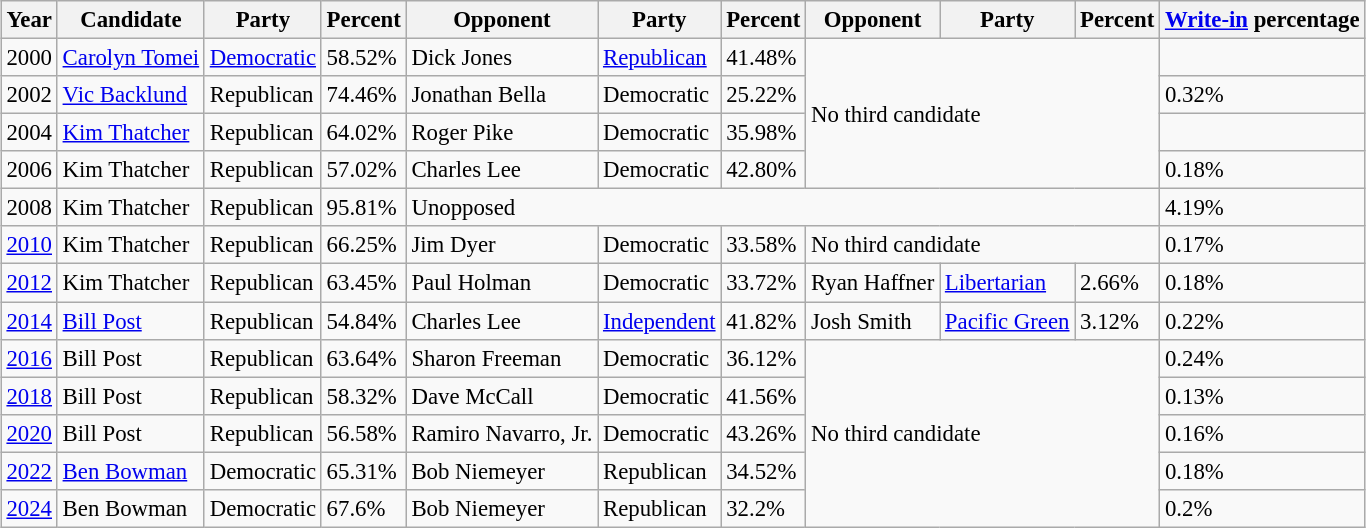<table class="wikitable sortable" style="margin:0.5em auto; font-size:95%;">
<tr>
<th>Year</th>
<th>Candidate</th>
<th>Party</th>
<th>Percent</th>
<th>Opponent</th>
<th>Party</th>
<th>Percent</th>
<th>Opponent</th>
<th>Party</th>
<th>Percent</th>
<th><a href='#'>Write-in</a> percentage</th>
</tr>
<tr>
<td>2000</td>
<td><a href='#'>Carolyn Tomei</a></td>
<td><a href='#'>Democratic</a></td>
<td>58.52%</td>
<td>Dick Jones</td>
<td><a href='#'>Republican</a></td>
<td>41.48%</td>
<td colspan="3" rowspan="4">No third candidate</td>
<td></td>
</tr>
<tr>
<td>2002</td>
<td><a href='#'>Vic Backlund</a></td>
<td>Republican</td>
<td>74.46%</td>
<td>Jonathan Bella</td>
<td>Democratic</td>
<td>25.22%</td>
<td>0.32%</td>
</tr>
<tr>
<td>2004</td>
<td><a href='#'>Kim Thatcher</a></td>
<td>Republican</td>
<td>64.02%</td>
<td>Roger Pike</td>
<td>Democratic</td>
<td>35.98%</td>
<td></td>
</tr>
<tr>
<td>2006</td>
<td>Kim Thatcher</td>
<td>Republican</td>
<td>57.02%</td>
<td>Charles Lee</td>
<td>Democratic</td>
<td>42.80%</td>
<td>0.18%</td>
</tr>
<tr>
<td>2008</td>
<td>Kim Thatcher</td>
<td>Republican</td>
<td>95.81%</td>
<td colspan="6">Unopposed</td>
<td>4.19%</td>
</tr>
<tr>
<td><a href='#'>2010</a></td>
<td>Kim Thatcher</td>
<td>Republican</td>
<td>66.25%</td>
<td>Jim Dyer</td>
<td>Democratic</td>
<td>33.58%</td>
<td colspan="3">No third candidate</td>
<td>0.17%</td>
</tr>
<tr>
<td><a href='#'>2012</a></td>
<td>Kim Thatcher</td>
<td>Republican</td>
<td>63.45%</td>
<td>Paul Holman</td>
<td>Democratic</td>
<td>33.72%</td>
<td>Ryan Haffner</td>
<td><a href='#'>Libertarian</a></td>
<td>2.66%</td>
<td>0.18%</td>
</tr>
<tr>
<td><a href='#'>2014</a></td>
<td><a href='#'>Bill Post</a></td>
<td>Republican</td>
<td>54.84%</td>
<td>Charles Lee</td>
<td><a href='#'>Independent</a></td>
<td>41.82%</td>
<td>Josh Smith</td>
<td><a href='#'>Pacific Green</a></td>
<td>3.12%</td>
<td>0.22%</td>
</tr>
<tr>
<td><a href='#'>2016</a></td>
<td>Bill Post</td>
<td>Republican</td>
<td>63.64%</td>
<td>Sharon Freeman</td>
<td>Democratic</td>
<td>36.12%</td>
<td colspan="3" rowspan="5">No third candidate</td>
<td>0.24%</td>
</tr>
<tr>
<td><a href='#'>2018</a></td>
<td>Bill Post</td>
<td>Republican</td>
<td>58.32%</td>
<td>Dave McCall</td>
<td>Democratic</td>
<td>41.56%</td>
<td>0.13%</td>
</tr>
<tr>
<td><a href='#'>2020</a></td>
<td>Bill Post</td>
<td>Republican</td>
<td>56.58%</td>
<td>Ramiro Navarro, Jr.</td>
<td>Democratic</td>
<td>43.26%</td>
<td>0.16%</td>
</tr>
<tr>
<td><a href='#'>2022</a></td>
<td><a href='#'>Ben Bowman</a></td>
<td>Democratic</td>
<td>65.31%</td>
<td>Bob Niemeyer</td>
<td>Republican</td>
<td>34.52%</td>
<td>0.18%</td>
</tr>
<tr>
<td><a href='#'>2024</a></td>
<td>Ben Bowman</td>
<td>Democratic</td>
<td>67.6%</td>
<td>Bob Niemeyer</td>
<td>Republican</td>
<td>32.2%</td>
<td>0.2%</td>
</tr>
</table>
